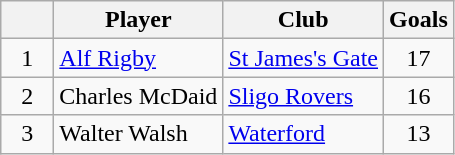<table class="wikitable" border="1">
<tr>
<th width="28"></th>
<th>Player</th>
<th>Club</th>
<th>Goals</th>
</tr>
<tr>
<td align=center>1</td>
<td><a href='#'>Alf Rigby</a></td>
<td><a href='#'>St James's Gate</a></td>
<td align=center>17</td>
</tr>
<tr>
<td align=center>2</td>
<td>Charles McDaid</td>
<td><a href='#'>Sligo Rovers</a></td>
<td align=center>16</td>
</tr>
<tr>
<td align=center>3</td>
<td>Walter Walsh</td>
<td><a href='#'>Waterford</a></td>
<td align=center>13</td>
</tr>
</table>
